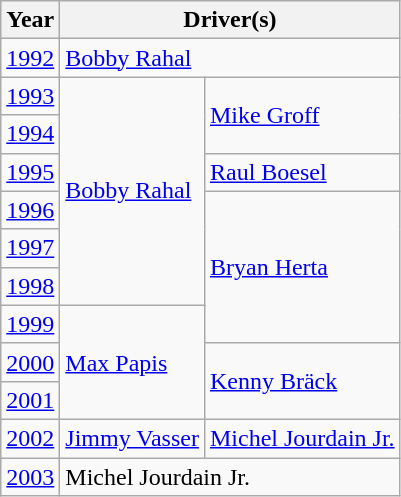<table class="wikitable">
<tr>
<th>Year</th>
<th colspan=2>Driver(s)</th>
</tr>
<tr>
<td><a href='#'>1992</a></td>
<td colspan=2> <a href='#'>Bobby Rahal</a></td>
</tr>
<tr>
<td><a href='#'>1993</a></td>
<td rowspan=6> <a href='#'>Bobby Rahal</a></td>
<td rowspan=2> <a href='#'>Mike Groff</a></td>
</tr>
<tr>
<td><a href='#'>1994</a></td>
</tr>
<tr>
<td><a href='#'>1995</a></td>
<td> <a href='#'>Raul Boesel</a></td>
</tr>
<tr>
<td><a href='#'>1996</a></td>
<td rowspan=4> <a href='#'>Bryan Herta</a></td>
</tr>
<tr>
<td><a href='#'>1997</a></td>
</tr>
<tr>
<td><a href='#'>1998</a></td>
</tr>
<tr>
<td><a href='#'>1999</a></td>
<td rowspan=3> <a href='#'>Max Papis</a></td>
</tr>
<tr>
<td><a href='#'>2000</a></td>
<td rowspan=2> <a href='#'>Kenny Bräck</a></td>
</tr>
<tr>
<td><a href='#'>2001</a></td>
</tr>
<tr>
<td><a href='#'>2002</a></td>
<td> <a href='#'>Jimmy Vasser</a></td>
<td> <a href='#'>Michel Jourdain Jr.</a></td>
</tr>
<tr>
<td><a href='#'>2003</a></td>
<td colspan=2> Michel Jourdain Jr.</td>
</tr>
</table>
